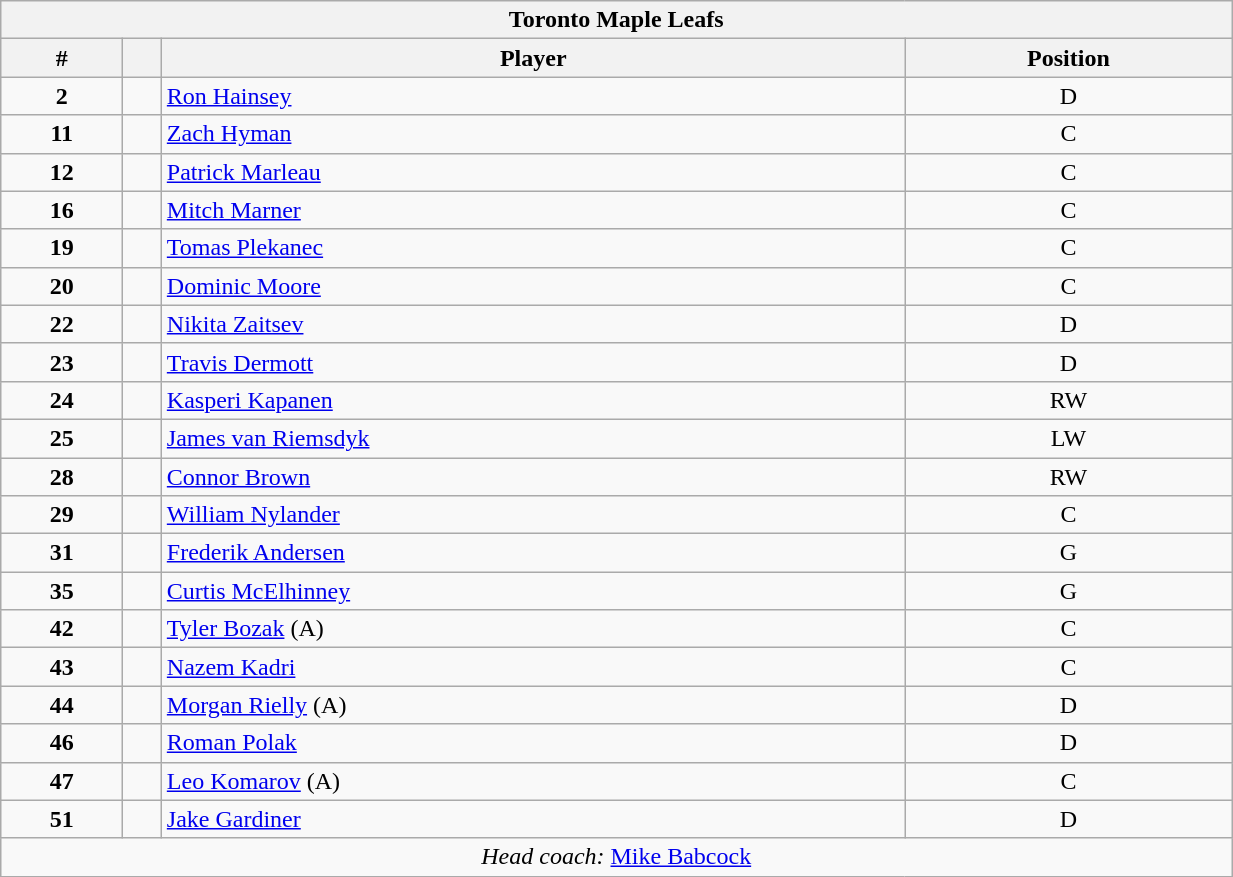<table class="wikitable" style="width:65%; text-align:center;">
<tr>
<th colspan=4>Toronto Maple Leafs</th>
</tr>
<tr>
<th>#</th>
<th></th>
<th>Player</th>
<th>Position</th>
</tr>
<tr>
<td><strong>2</strong></td>
<td align=center></td>
<td align=left><a href='#'>Ron Hainsey</a></td>
<td>D</td>
</tr>
<tr>
<td><strong>11</strong></td>
<td align=center></td>
<td align=left><a href='#'>Zach Hyman</a></td>
<td>C</td>
</tr>
<tr>
<td><strong>12</strong></td>
<td align=center></td>
<td align=left><a href='#'>Patrick Marleau</a></td>
<td>C</td>
</tr>
<tr>
<td><strong>16</strong></td>
<td align=center></td>
<td align=left><a href='#'>Mitch Marner</a></td>
<td>C</td>
</tr>
<tr>
<td><strong>19</strong></td>
<td align=center></td>
<td align=left><a href='#'>Tomas Plekanec</a></td>
<td>C</td>
</tr>
<tr>
<td><strong>20</strong></td>
<td align=center></td>
<td align=left><a href='#'>Dominic Moore</a></td>
<td>C</td>
</tr>
<tr>
<td><strong>22</strong></td>
<td align=center></td>
<td align=left><a href='#'>Nikita Zaitsev</a></td>
<td>D</td>
</tr>
<tr>
<td><strong>23</strong></td>
<td align=center></td>
<td align=left><a href='#'>Travis Dermott</a></td>
<td>D</td>
</tr>
<tr>
<td><strong>24</strong></td>
<td align=center></td>
<td align=left><a href='#'>Kasperi Kapanen</a></td>
<td>RW</td>
</tr>
<tr>
<td><strong>25</strong></td>
<td align=center></td>
<td align=left><a href='#'>James van Riemsdyk</a></td>
<td>LW</td>
</tr>
<tr>
<td><strong>28</strong></td>
<td align=center></td>
<td align=left><a href='#'>Connor Brown</a></td>
<td>RW</td>
</tr>
<tr>
<td><strong>29</strong></td>
<td align=center></td>
<td align=left><a href='#'>William Nylander</a></td>
<td>C</td>
</tr>
<tr>
<td><strong>31</strong></td>
<td align=center></td>
<td align=left><a href='#'>Frederik Andersen</a></td>
<td>G</td>
</tr>
<tr>
<td><strong>35</strong></td>
<td align=center></td>
<td align=left><a href='#'>Curtis McElhinney</a></td>
<td>G</td>
</tr>
<tr>
<td><strong>42</strong></td>
<td align=center></td>
<td align=left><a href='#'>Tyler Bozak</a> (A)</td>
<td>C</td>
</tr>
<tr>
<td><strong>43</strong></td>
<td align=center></td>
<td align=left><a href='#'>Nazem Kadri</a></td>
<td>C</td>
</tr>
<tr>
<td><strong>44</strong></td>
<td align=center></td>
<td align=left><a href='#'>Morgan Rielly</a> (A)</td>
<td>D</td>
</tr>
<tr>
<td><strong>46</strong></td>
<td align=center></td>
<td align=left><a href='#'>Roman Polak</a></td>
<td>D</td>
</tr>
<tr>
<td><strong>47</strong></td>
<td align=center></td>
<td align=left><a href='#'>Leo Komarov</a> (A)</td>
<td>C</td>
</tr>
<tr>
<td><strong>51</strong></td>
<td align=center></td>
<td align=left><a href='#'>Jake Gardiner</a></td>
<td>D</td>
</tr>
<tr>
<td colspan=4><em>Head coach:</em>  <a href='#'>Mike Babcock</a></td>
</tr>
</table>
